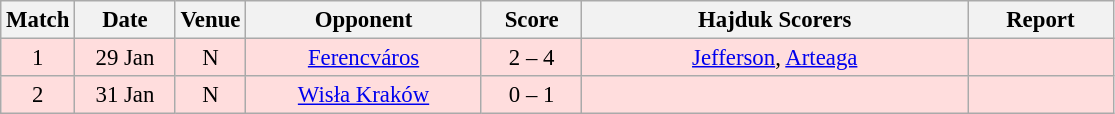<table class="wikitable sortable" style="text-align: center; font-size:95%;">
<tr>
<th width="30">Match</th>
<th width="60">Date<br></th>
<th width="20">Venue<br></th>
<th width="150">Opponent<br></th>
<th width="60">Score<br></th>
<th width="250">Hajduk Scorers</th>
<th width="90" class="unsortable">Report</th>
</tr>
<tr bgcolor="#ffdddd">
<td>1</td>
<td>29 Jan</td>
<td>N </td>
<td><a href='#'>Ferencváros</a> </td>
<td>2 – 4</td>
<td><a href='#'>Jefferson</a>, <a href='#'>Arteaga</a></td>
<td></td>
</tr>
<tr bgcolor="#ffdddd">
<td>2</td>
<td>31 Jan</td>
<td>N </td>
<td><a href='#'>Wisła Kraków</a> </td>
<td>0 – 1</td>
<td></td>
<td></td>
</tr>
</table>
